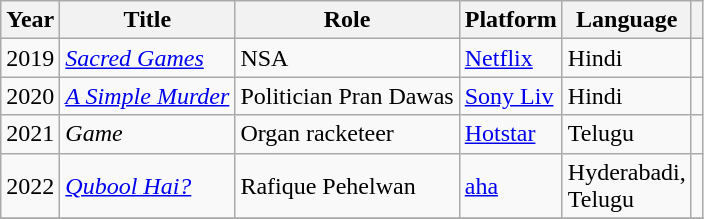<table class="wikitable sortable plainrowheaders">
<tr>
<th>Year</th>
<th>Title</th>
<th>Role</th>
<th>Platform</th>
<th>Language</th>
<th scope="col" class="unsortable"></th>
</tr>
<tr>
<td>2019</td>
<td><em><a href='#'>Sacred Games</a></em></td>
<td>NSA</td>
<td><a href='#'>Netflix</a></td>
<td>Hindi</td>
<td></td>
</tr>
<tr>
<td>2020</td>
<td><em><a href='#'>A Simple Murder</a></em></td>
<td>Politician Pran Dawas</td>
<td><a href='#'>Sony Liv</a></td>
<td>Hindi</td>
<td></td>
</tr>
<tr>
<td>2021</td>
<td><em>Game</em></td>
<td>Organ racketeer</td>
<td><a href='#'>Hotstar</a></td>
<td>Telugu</td>
</tr>
<tr>
<td>2022</td>
<td><em><a href='#'>Qubool Hai?</a></em></td>
<td>Rafique Pehelwan</td>
<td><a href='#'>aha</a></td>
<td>Hyderabadi,<br>Telugu</td>
<td></td>
</tr>
<tr>
</tr>
</table>
